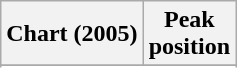<table class="wikitable sortable plainrowheaders" style="text-align:center">
<tr>
<th scope="col">Chart (2005)</th>
<th scope="col">Peak<br>position</th>
</tr>
<tr>
</tr>
<tr>
</tr>
<tr>
</tr>
<tr>
</tr>
<tr>
</tr>
<tr>
</tr>
<tr>
</tr>
<tr>
</tr>
</table>
